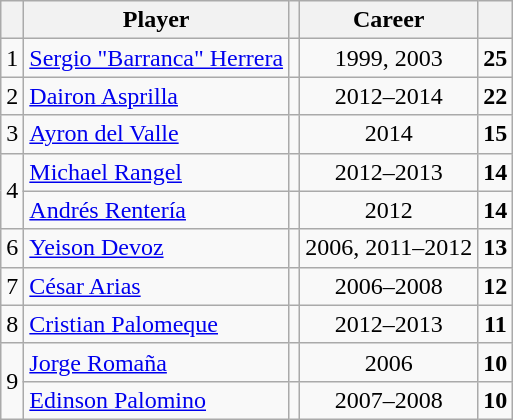<table class="wikitable sortable" style="text-align:center;">
<tr>
<th scope=col></th>
<th scope=col>Player</th>
<th scope=col></th>
<th scope=col>Career</th>
<th scope=col></th>
</tr>
<tr>
<td>1</td>
<td align=left> <a href='#'>Sergio "Barranca" Herrera</a></td>
<td></td>
<td>1999, 2003</td>
<td><strong>25</strong></td>
</tr>
<tr>
<td>2</td>
<td align=left> <a href='#'>Dairon Asprilla</a></td>
<td></td>
<td>2012–2014</td>
<td><strong>22</strong></td>
</tr>
<tr>
<td>3</td>
<td align=left> <a href='#'>Ayron del Valle</a></td>
<td></td>
<td>2014</td>
<td><strong>15</strong></td>
</tr>
<tr>
<td rowspan=2>4</td>
<td align=left> <a href='#'>Michael Rangel</a></td>
<td></td>
<td>2012–2013</td>
<td><strong>14</strong></td>
</tr>
<tr>
<td align=left> <a href='#'>Andrés Rentería</a></td>
<td></td>
<td>2012</td>
<td><strong>14</strong></td>
</tr>
<tr>
<td>6</td>
<td align=left> <a href='#'>Yeison Devoz</a></td>
<td></td>
<td>2006, 2011–2012</td>
<td><strong>13</strong></td>
</tr>
<tr>
<td>7</td>
<td align=left> <a href='#'>César Arias</a></td>
<td></td>
<td>2006–2008</td>
<td><strong>12</strong></td>
</tr>
<tr>
<td>8</td>
<td align=left> <a href='#'>Cristian Palomeque</a></td>
<td></td>
<td>2012–2013</td>
<td><strong>11</strong></td>
</tr>
<tr>
<td rowspan=2>9</td>
<td align=left> <a href='#'>Jorge Romaña</a></td>
<td></td>
<td>2006</td>
<td><strong>10</strong></td>
</tr>
<tr>
<td align=left> <a href='#'>Edinson Palomino</a></td>
<td></td>
<td>2007–2008</td>
<td><strong>10</strong></td>
</tr>
</table>
